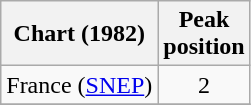<table class="wikitable sortable">
<tr>
<th>Chart (1982)</th>
<th>Peak<br>position</th>
</tr>
<tr>
<td>France (<a href='#'>SNEP</a>)</td>
<td align="center">2</td>
</tr>
<tr>
</tr>
</table>
